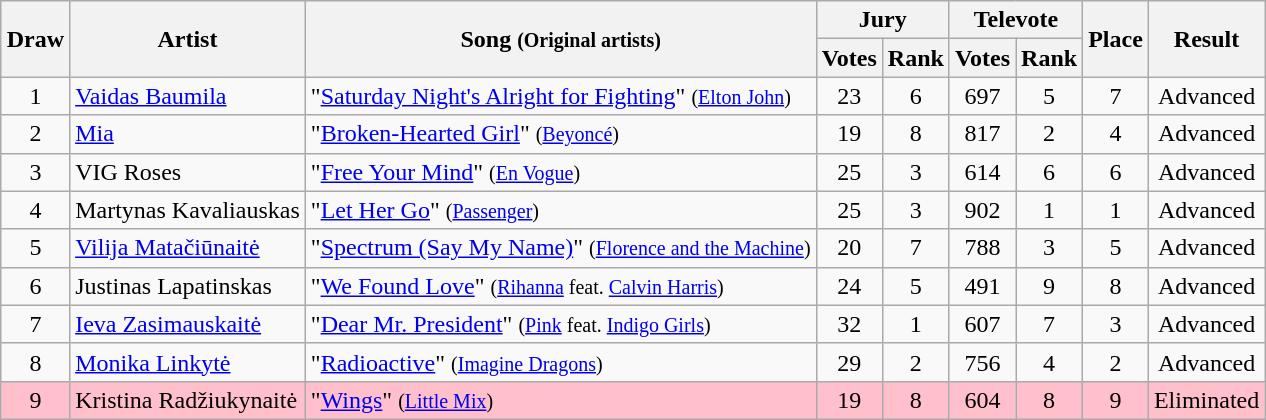<table class="sortable wikitable" style="margin: 1em auto 1em auto; text-align:center;">
<tr>
<th rowspan="2">Draw</th>
<th rowspan="2">Artist</th>
<th rowspan="2">Song <small>(Original artists)</small></th>
<th colspan="2">Jury</th>
<th colspan="2">Televote</th>
<th rowspan="2">Place</th>
<th rowspan="2">Result</th>
</tr>
<tr>
<th>Votes</th>
<th>Rank</th>
<th>Votes</th>
<th>Rank</th>
</tr>
<tr>
<td>1</td>
<td align="left"><a href='#'>Vaidas Baumila</a></td>
<td align="left">"<a href='#'>Saturday Night's Alright for Fighting</a>" <small>(<a href='#'>Elton John</a>)</small></td>
<td>23</td>
<td>6</td>
<td>697</td>
<td>5</td>
<td>7</td>
<td>Advanced</td>
</tr>
<tr>
<td>2</td>
<td align="left"><a href='#'>Mia</a></td>
<td align="left">"<a href='#'>Broken-Hearted Girl</a>" <small>(<a href='#'>Beyoncé</a>)</small></td>
<td>19</td>
<td>8</td>
<td>817</td>
<td>2</td>
<td>4</td>
<td>Advanced</td>
</tr>
<tr>
<td>3</td>
<td align="left">VIG Roses</td>
<td align="left">"<a href='#'>Free Your Mind</a>" <small>(<a href='#'>En Vogue</a>)</small></td>
<td>25</td>
<td>3</td>
<td>614</td>
<td>6</td>
<td>6</td>
<td>Advanced</td>
</tr>
<tr>
<td>4</td>
<td align="left">Martynas Kavaliauskas</td>
<td align="left">"<a href='#'>Let Her Go</a>" <small>(<a href='#'>Passenger</a>)</small></td>
<td>25</td>
<td>3</td>
<td>902</td>
<td>1</td>
<td>1</td>
<td>Advanced</td>
</tr>
<tr>
<td>5</td>
<td align="left"><a href='#'>Vilija Matačiūnaitė</a></td>
<td align="left">"<a href='#'>Spectrum (Say My Name)</a>" <small>(<a href='#'>Florence and the Machine</a>)</small></td>
<td>20</td>
<td>7</td>
<td>788</td>
<td>3</td>
<td>5</td>
<td>Advanced</td>
</tr>
<tr>
<td>6</td>
<td align="left">Justinas Lapatinskas</td>
<td align="left">"<a href='#'>We Found Love</a>" <small>(<a href='#'>Rihanna</a> feat. <a href='#'>Calvin Harris</a>)</small></td>
<td>24</td>
<td>5</td>
<td>491</td>
<td>9</td>
<td>8</td>
<td>Advanced</td>
</tr>
<tr>
<td>7</td>
<td align="left"><a href='#'>Ieva Zasimauskaitė</a></td>
<td align="left">"<a href='#'>Dear Mr. President</a>" <small>(<a href='#'>Pink</a> feat. <a href='#'>Indigo Girls</a>)</small></td>
<td>32</td>
<td>1</td>
<td>607</td>
<td>7</td>
<td>3</td>
<td>Advanced</td>
</tr>
<tr>
<td>8</td>
<td align="left"><a href='#'>Monika Linkytė</a></td>
<td align="left">"<a href='#'>Radioactive</a>" <small>(<a href='#'>Imagine Dragons</a>)</small></td>
<td>29</td>
<td>2</td>
<td>756</td>
<td>4</td>
<td>2</td>
<td>Advanced</td>
</tr>
<tr style="background:pink;">
<td>9</td>
<td align="left">Kristina Radžiukynaitė</td>
<td align="left">"<a href='#'>Wings</a>" <small>(<a href='#'>Little Mix</a>)</small></td>
<td>19</td>
<td>8</td>
<td>604</td>
<td>8</td>
<td>9</td>
<td>Eliminated</td>
</tr>
</table>
